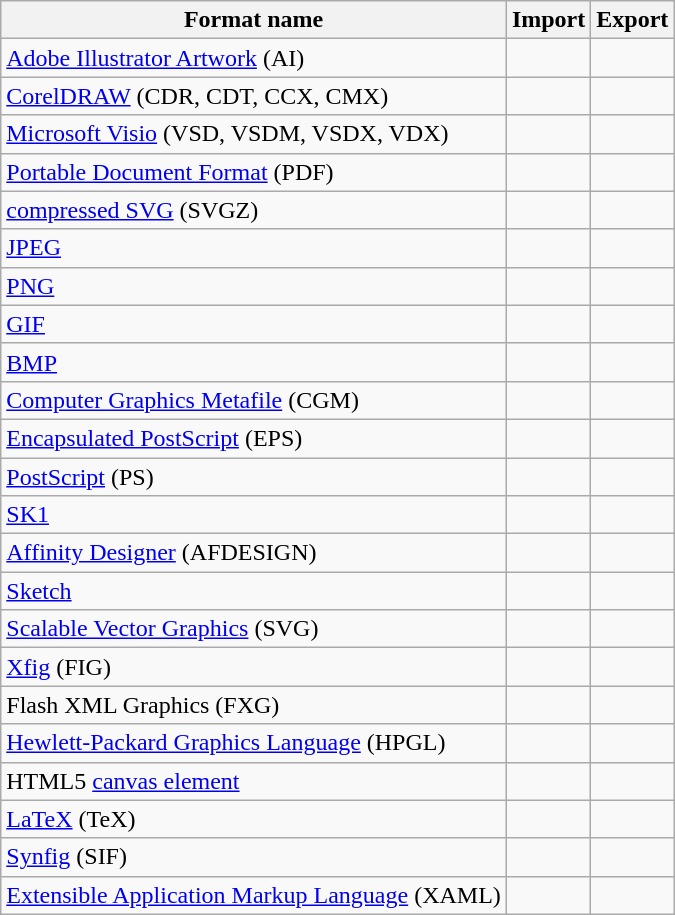<table class="wikitable sortable">
<tr>
<th>Format name</th>
<th>Import</th>
<th>Export</th>
</tr>
<tr>
<td><a href='#'>Adobe Illustrator Artwork</a> (AI)</td>
<td></td>
<td></td>
</tr>
<tr>
<td><a href='#'>CorelDRAW</a> (CDR, CDT, CCX, CMX)</td>
<td></td>
<td></td>
</tr>
<tr>
<td><a href='#'>Microsoft Visio</a> (VSD, VSDM, VSDX, VDX)</td>
<td></td>
<td></td>
</tr>
<tr>
<td><a href='#'>Portable Document Format</a> (PDF)</td>
<td></td>
<td></td>
</tr>
<tr>
<td><a href='#'>compressed SVG</a> (SVGZ)</td>
<td></td>
<td></td>
</tr>
<tr>
<td><a href='#'>JPEG</a></td>
<td></td>
<td></td>
</tr>
<tr>
<td><a href='#'>PNG</a></td>
<td></td>
<td></td>
</tr>
<tr>
<td><a href='#'>GIF</a></td>
<td></td>
<td></td>
</tr>
<tr>
<td><a href='#'>BMP</a></td>
<td></td>
<td></td>
</tr>
<tr>
<td><a href='#'>Computer Graphics Metafile</a> (CGM)</td>
<td></td>
<td></td>
</tr>
<tr>
<td><a href='#'>Encapsulated PostScript</a> (EPS)</td>
<td></td>
<td></td>
</tr>
<tr>
<td><a href='#'>PostScript</a> (PS)</td>
<td></td>
<td></td>
</tr>
<tr>
<td><a href='#'>SK1</a></td>
<td></td>
<td></td>
</tr>
<tr>
<td><a href='#'>Affinity Designer</a> (AFDESIGN)</td>
<td></td>
<td></td>
</tr>
<tr>
<td><a href='#'>Sketch</a></td>
<td></td>
<td></td>
</tr>
<tr>
<td><a href='#'>Scalable Vector Graphics</a> (SVG)</td>
<td></td>
<td></td>
</tr>
<tr>
<td><a href='#'>Xfig</a> (FIG)</td>
<td></td>
<td></td>
</tr>
<tr>
<td>Flash XML Graphics (FXG)</td>
<td></td>
<td></td>
</tr>
<tr>
<td><a href='#'>Hewlett-Packard Graphics Language</a> (HPGL)</td>
<td></td>
<td></td>
</tr>
<tr>
<td>HTML5 <a href='#'>canvas element</a></td>
<td></td>
<td></td>
</tr>
<tr>
<td><a href='#'>LaTeX</a> (TeX)</td>
<td></td>
<td></td>
</tr>
<tr>
<td><a href='#'>Synfig</a> (SIF)</td>
<td></td>
<td></td>
</tr>
<tr>
<td><a href='#'>Extensible Application Markup Language</a> (XAML)</td>
<td></td>
<td></td>
</tr>
</table>
